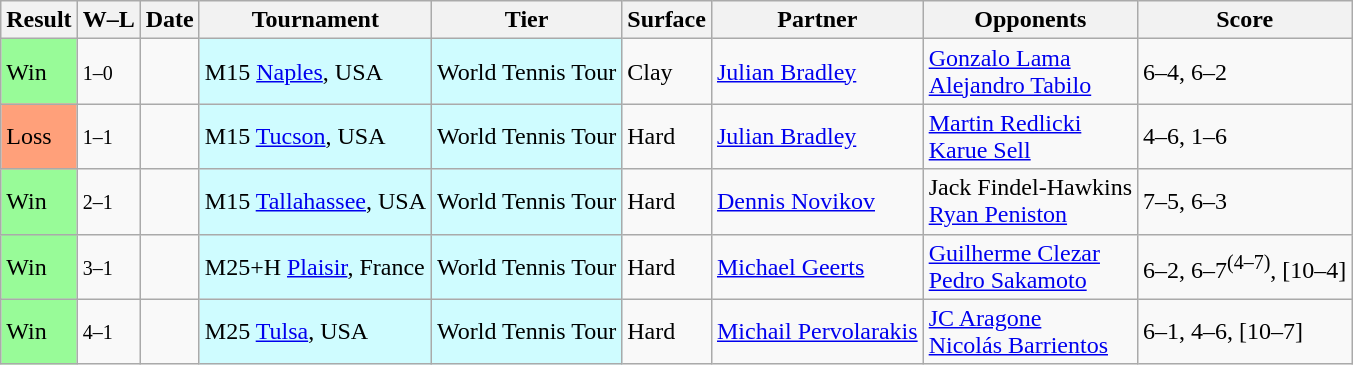<table class="sortable wikitable">
<tr>
<th>Result</th>
<th class="unsortable">W–L</th>
<th>Date</th>
<th>Tournament</th>
<th>Tier</th>
<th>Surface</th>
<th>Partner</th>
<th>Opponents</th>
<th class="unsortable">Score</th>
</tr>
<tr>
<td bgcolor=98FB98>Win</td>
<td><small>1–0</small></td>
<td></td>
<td style="background:#cffcff;">M15 <a href='#'>Naples</a>, USA</td>
<td style="background:#cffcff;">World Tennis Tour</td>
<td>Clay</td>
<td> <a href='#'>Julian Bradley</a></td>
<td> <a href='#'>Gonzalo Lama</a><br> <a href='#'>Alejandro Tabilo</a></td>
<td>6–4, 6–2</td>
</tr>
<tr>
<td bgcolor=FFA07A>Loss</td>
<td><small>1–1</small></td>
<td></td>
<td style="background:#cffcff;">M15 <a href='#'>Tucson</a>, USA</td>
<td style="background:#cffcff;">World Tennis Tour</td>
<td>Hard</td>
<td> <a href='#'>Julian Bradley</a></td>
<td> <a href='#'>Martin Redlicki</a><br> <a href='#'>Karue Sell</a></td>
<td>4–6, 1–6</td>
</tr>
<tr>
<td bgcolor=98FB98>Win</td>
<td><small>2–1</small></td>
<td></td>
<td style="background:#cffcff;">M15 <a href='#'>Tallahassee</a>, USA</td>
<td style="background:#cffcff;">World Tennis Tour</td>
<td>Hard</td>
<td> <a href='#'>Dennis Novikov</a></td>
<td> Jack Findel-Hawkins<br> <a href='#'>Ryan Peniston</a></td>
<td>7–5, 6–3</td>
</tr>
<tr>
<td bgcolor=98FB98>Win</td>
<td><small>3–1</small></td>
<td></td>
<td style="background:#cffcff;">M25+H <a href='#'>Plaisir</a>, France</td>
<td style="background:#cffcff;">World Tennis Tour</td>
<td>Hard</td>
<td> <a href='#'>Michael Geerts</a></td>
<td> <a href='#'>Guilherme Clezar</a><br> <a href='#'>Pedro Sakamoto</a></td>
<td>6–2, 6–7<sup>(4–7)</sup>, [10–4]</td>
</tr>
<tr>
<td bgcolor=98FB98>Win</td>
<td><small>4–1</small></td>
<td></td>
<td style="background:#cffcff;">M25 <a href='#'>Tulsa</a>, USA</td>
<td style="background:#cffcff;">World Tennis Tour</td>
<td>Hard</td>
<td> <a href='#'>Michail Pervolarakis</a></td>
<td> <a href='#'>JC Aragone</a><br> <a href='#'>Nicolás Barrientos</a></td>
<td>6–1, 4–6, [10–7]</td>
</tr>
</table>
